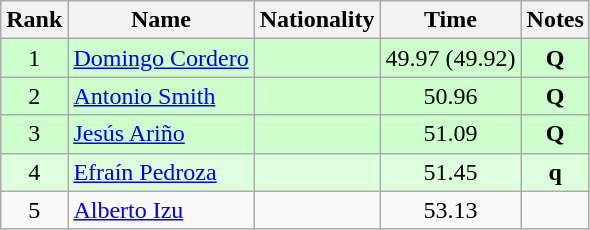<table class="wikitable sortable" style="text-align:center">
<tr>
<th>Rank</th>
<th>Name</th>
<th>Nationality</th>
<th>Time</th>
<th>Notes</th>
</tr>
<tr bgcolor=ccffcc>
<td align=center>1</td>
<td align=left><a href='#'>Domingo Cordero</a></td>
<td align=left></td>
<td>49.97 (49.92)</td>
<td><strong>Q</strong></td>
</tr>
<tr bgcolor=ccffcc>
<td align=center>2</td>
<td align=left><a href='#'>Antonio Smith</a></td>
<td align=left></td>
<td>50.96</td>
<td><strong>Q</strong></td>
</tr>
<tr bgcolor=ccffcc>
<td align=center>3</td>
<td align=left><a href='#'>Jesús Ariño</a></td>
<td align=left></td>
<td>51.09</td>
<td><strong>Q</strong></td>
</tr>
<tr bgcolor=ddffdd>
<td align=center>4</td>
<td align=left><a href='#'>Efraín Pedroza</a></td>
<td align=left></td>
<td>51.45</td>
<td><strong>q</strong></td>
</tr>
<tr>
<td align=center>5</td>
<td align=left><a href='#'>Alberto Izu</a></td>
<td align=left></td>
<td>53.13</td>
<td></td>
</tr>
</table>
